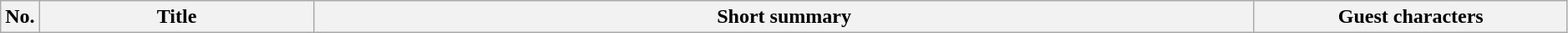<table class="wikitable plainrowheaders"  style="width:99%; background:#fff;">
<tr>
<th style="width:1%;">No.</th>
<th>Title</th>
<th style="width:60%;">Short summary</th>
<th style="width:20%;">Guest characters<br>





































</th>
</tr>
</table>
